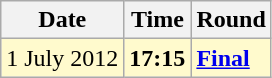<table class="wikitable">
<tr>
<th>Date</th>
<th>Time</th>
<th>Round</th>
</tr>
<tr style=background:lemonchiffon>
<td>1 July 2012</td>
<td><strong>17:15</strong></td>
<td><strong><a href='#'>Final</a></strong></td>
</tr>
</table>
